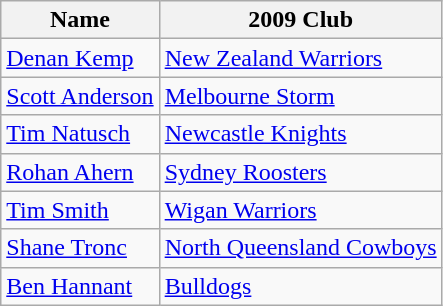<table class="wikitable">
<tr>
<th>Name</th>
<th>2009 Club</th>
</tr>
<tr>
<td><a href='#'>Denan Kemp</a></td>
<td><a href='#'>New Zealand Warriors</a></td>
</tr>
<tr>
<td><a href='#'>Scott Anderson</a></td>
<td><a href='#'>Melbourne Storm</a></td>
</tr>
<tr>
<td><a href='#'>Tim Natusch</a></td>
<td><a href='#'>Newcastle Knights</a></td>
</tr>
<tr>
<td><a href='#'>Rohan Ahern</a></td>
<td><a href='#'>Sydney Roosters</a></td>
</tr>
<tr>
<td><a href='#'>Tim Smith</a></td>
<td><a href='#'>Wigan Warriors</a></td>
</tr>
<tr>
<td><a href='#'>Shane Tronc</a></td>
<td><a href='#'>North Queensland Cowboys</a></td>
</tr>
<tr>
<td><a href='#'>Ben Hannant</a></td>
<td><a href='#'>Bulldogs</a></td>
</tr>
</table>
